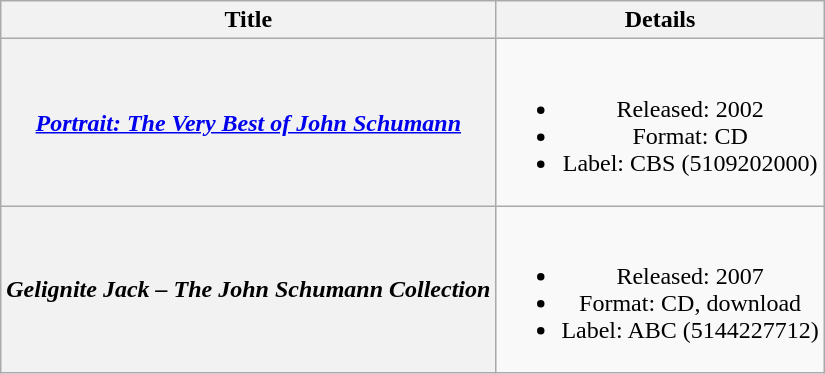<table class="wikitable plainrowheaders" style="text-align:center">
<tr>
<th>Title</th>
<th>Details</th>
</tr>
<tr>
<th scope="row"><em><a href='#'>Portrait: The Very Best of John Schumann</a></em></th>
<td><br><ul><li>Released: 2002</li><li>Format: CD</li><li>Label: CBS (5109202000)</li></ul></td>
</tr>
<tr>
<th scope="row"><em>Gelignite Jack – The John Schumann Collection</em></th>
<td><br><ul><li>Released: 2007</li><li>Format: CD, download</li><li>Label: ABC (5144227712)</li></ul></td>
</tr>
</table>
